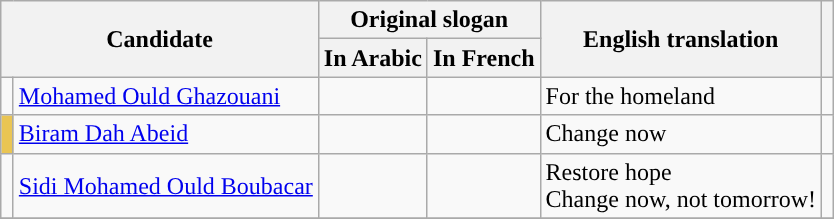<table class="wikitable" style="text-align:left;">
<tr>
<th rowspan="2" colspan="2">Candidate</th>
<th colspan="2">Original slogan</th>
<th rowspan="2">English translation</th>
<th rowspan="2"></th>
</tr>
<tr>
<th>In Arabic</th>
<th>In French</th>
</tr>
<tr>
<td width="1"></td>
<td><a href='#'>Mohamed Ould Ghazouani</a></td>
<td style="text-align:right;"></td>
<td></td>
<td>For the homeland</td>
<td></td>
</tr>
<tr>
<td width="1" bgcolor="eac553"></td>
<td><a href='#'>Biram Dah Abeid</a></td>
<td style="text-align:right;"></td>
<td></td>
<td>Change now</td>
<td></td>
</tr>
<tr>
<td width="1"></td>
<td><a href='#'>Sidi Mohamed Ould Boubacar</a></td>
<td style="text-align:right;"><br></td>
<td><br></td>
<td>Restore hope<br>Change now, not tomorrow!</td>
<td></td>
</tr>
<tr>
</tr>
</table>
